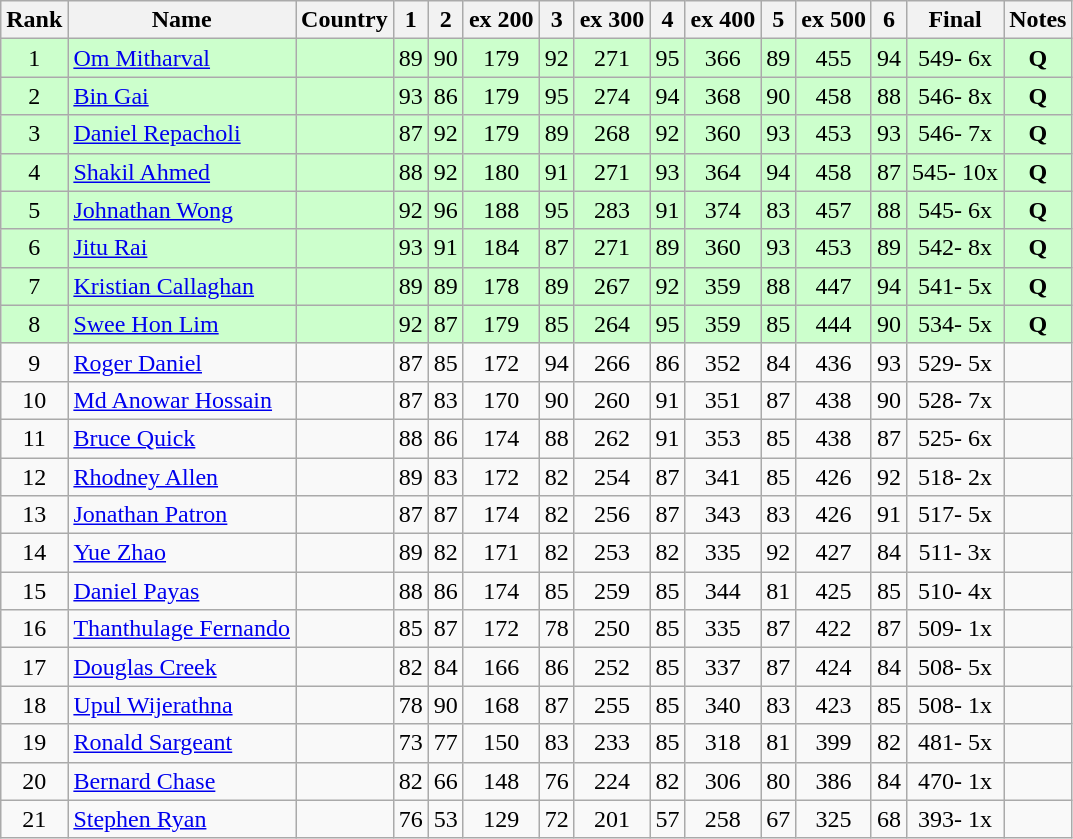<table class="wikitable sortable" style="text-align:center;">
<tr>
<th>Rank</th>
<th>Name</th>
<th>Country</th>
<th>1</th>
<th>2</th>
<th>ex 200</th>
<th>3</th>
<th>ex 300</th>
<th>4</th>
<th>ex 400</th>
<th>5</th>
<th>ex 500</th>
<th>6</th>
<th>Final</th>
<th>Notes</th>
</tr>
<tr bgcolor=#ccffcc>
<td>1</td>
<td align=left><a href='#'>Om Mitharval</a></td>
<td align=left></td>
<td>89</td>
<td>90</td>
<td>179</td>
<td>92</td>
<td>271</td>
<td>95</td>
<td>366</td>
<td>89</td>
<td>455</td>
<td>94</td>
<td>549- 6x</td>
<td><strong>Q</strong></td>
</tr>
<tr bgcolor=#ccffcc>
<td>2</td>
<td align=left><a href='#'>Bin Gai</a></td>
<td align=left></td>
<td>93</td>
<td>86</td>
<td>179</td>
<td>95</td>
<td>274</td>
<td>94</td>
<td>368</td>
<td>90</td>
<td>458</td>
<td>88</td>
<td>546- 8x</td>
<td><strong>Q</strong></td>
</tr>
<tr bgcolor=#ccffcc>
<td>3</td>
<td align=left><a href='#'>Daniel Repacholi</a></td>
<td align=left></td>
<td>87</td>
<td>92</td>
<td>179</td>
<td>89</td>
<td>268</td>
<td>92</td>
<td>360</td>
<td>93</td>
<td>453</td>
<td>93</td>
<td>546- 7x</td>
<td><strong>Q</strong></td>
</tr>
<tr bgcolor=#ccffcc>
<td>4</td>
<td align=left><a href='#'>Shakil Ahmed</a></td>
<td align=left></td>
<td>88</td>
<td>92</td>
<td>180</td>
<td>91</td>
<td>271</td>
<td>93</td>
<td>364</td>
<td>94</td>
<td>458</td>
<td>87</td>
<td>545- 10x</td>
<td><strong>Q</strong></td>
</tr>
<tr bgcolor=#ccffcc>
<td>5</td>
<td align=left><a href='#'>Johnathan Wong</a></td>
<td align=left></td>
<td>92</td>
<td>96</td>
<td>188</td>
<td>95</td>
<td>283</td>
<td>91</td>
<td>374</td>
<td>83</td>
<td>457</td>
<td>88</td>
<td>545- 6x</td>
<td><strong>Q</strong></td>
</tr>
<tr bgcolor=#ccffcc>
<td>6</td>
<td align=left><a href='#'>Jitu Rai</a></td>
<td align=left></td>
<td>93</td>
<td>91</td>
<td>184</td>
<td>87</td>
<td>271</td>
<td>89</td>
<td>360</td>
<td>93</td>
<td>453</td>
<td>89</td>
<td>542- 8x</td>
<td><strong>Q</strong></td>
</tr>
<tr bgcolor=#ccffcc>
<td>7</td>
<td align=left><a href='#'>Kristian Callaghan</a></td>
<td align=left></td>
<td>89</td>
<td>89</td>
<td>178</td>
<td>89</td>
<td>267</td>
<td>92</td>
<td>359</td>
<td>88</td>
<td>447</td>
<td>94</td>
<td>541- 5x</td>
<td><strong>Q</strong></td>
</tr>
<tr bgcolor=#ccffcc>
<td>8</td>
<td align=left><a href='#'>Swee Hon Lim</a></td>
<td align=left></td>
<td>92</td>
<td>87</td>
<td>179</td>
<td>85</td>
<td>264</td>
<td>95</td>
<td>359</td>
<td>85</td>
<td>444</td>
<td>90</td>
<td>534- 5x</td>
<td><strong>Q</strong></td>
</tr>
<tr>
<td>9</td>
<td align=left><a href='#'>Roger Daniel</a></td>
<td align=left></td>
<td>87</td>
<td>85</td>
<td>172</td>
<td>94</td>
<td>266</td>
<td>86</td>
<td>352</td>
<td>84</td>
<td>436</td>
<td>93</td>
<td>529- 5x</td>
<td></td>
</tr>
<tr>
<td>10</td>
<td align=left><a href='#'>Md Anowar Hossain</a></td>
<td align=left></td>
<td>87</td>
<td>83</td>
<td>170</td>
<td>90</td>
<td>260</td>
<td>91</td>
<td>351</td>
<td>87</td>
<td>438</td>
<td>90</td>
<td>528- 7x</td>
<td></td>
</tr>
<tr>
<td>11</td>
<td align=left><a href='#'>Bruce Quick</a></td>
<td align=left></td>
<td>88</td>
<td>86</td>
<td>174</td>
<td>88</td>
<td>262</td>
<td>91</td>
<td>353</td>
<td>85</td>
<td>438</td>
<td>87</td>
<td>525- 6x</td>
<td></td>
</tr>
<tr>
<td>12</td>
<td align=left><a href='#'>Rhodney Allen</a></td>
<td align=left></td>
<td>89</td>
<td>83</td>
<td>172</td>
<td>82</td>
<td>254</td>
<td>87</td>
<td>341</td>
<td>85</td>
<td>426</td>
<td>92</td>
<td>518- 2x</td>
<td></td>
</tr>
<tr>
<td>13</td>
<td align=left><a href='#'>Jonathan Patron</a></td>
<td align=left></td>
<td>87</td>
<td>87</td>
<td>174</td>
<td>82</td>
<td>256</td>
<td>87</td>
<td>343</td>
<td>83</td>
<td>426</td>
<td>91</td>
<td>517- 5x</td>
<td></td>
</tr>
<tr>
<td>14</td>
<td align=left><a href='#'>Yue Zhao</a></td>
<td align=left></td>
<td>89</td>
<td>82</td>
<td>171</td>
<td>82</td>
<td>253</td>
<td>82</td>
<td>335</td>
<td>92</td>
<td>427</td>
<td>84</td>
<td>511- 3x</td>
<td></td>
</tr>
<tr>
<td>15</td>
<td align=left><a href='#'>Daniel Payas</a></td>
<td align=left></td>
<td>88</td>
<td>86</td>
<td>174</td>
<td>85</td>
<td>259</td>
<td>85</td>
<td>344</td>
<td>81</td>
<td>425</td>
<td>85</td>
<td>510- 4x</td>
<td></td>
</tr>
<tr>
<td>16</td>
<td align=left><a href='#'>Thanthulage Fernando</a></td>
<td align=left></td>
<td>85</td>
<td>87</td>
<td>172</td>
<td>78</td>
<td>250</td>
<td>85</td>
<td>335</td>
<td>87</td>
<td>422</td>
<td>87</td>
<td>509- 1x</td>
<td></td>
</tr>
<tr>
<td>17</td>
<td align=left><a href='#'>Douglas Creek</a></td>
<td align=left></td>
<td>82</td>
<td>84</td>
<td>166</td>
<td>86</td>
<td>252</td>
<td>85</td>
<td>337</td>
<td>87</td>
<td>424</td>
<td>84</td>
<td>508- 5x</td>
<td></td>
</tr>
<tr>
<td>18</td>
<td align=left><a href='#'>Upul Wijerathna</a></td>
<td align=left></td>
<td>78</td>
<td>90</td>
<td>168</td>
<td>87</td>
<td>255</td>
<td>85</td>
<td>340</td>
<td>83</td>
<td>423</td>
<td>85</td>
<td>508- 1x</td>
<td></td>
</tr>
<tr>
<td>19</td>
<td align=left><a href='#'>Ronald Sargeant</a></td>
<td align=left></td>
<td>73</td>
<td>77</td>
<td>150</td>
<td>83</td>
<td>233</td>
<td>85</td>
<td>318</td>
<td>81</td>
<td>399</td>
<td>82</td>
<td>481- 5x</td>
<td></td>
</tr>
<tr>
<td>20</td>
<td align=left><a href='#'>Bernard Chase</a></td>
<td align=left></td>
<td>82</td>
<td>66</td>
<td>148</td>
<td>76</td>
<td>224</td>
<td>82</td>
<td>306</td>
<td>80</td>
<td>386</td>
<td>84</td>
<td>470- 1x</td>
<td></td>
</tr>
<tr>
<td>21</td>
<td align=left><a href='#'>Stephen Ryan</a></td>
<td align=left></td>
<td>76</td>
<td>53</td>
<td>129</td>
<td>72</td>
<td>201</td>
<td>57</td>
<td>258</td>
<td>67</td>
<td>325</td>
<td>68</td>
<td>393- 1x</td>
<td></td>
</tr>
</table>
